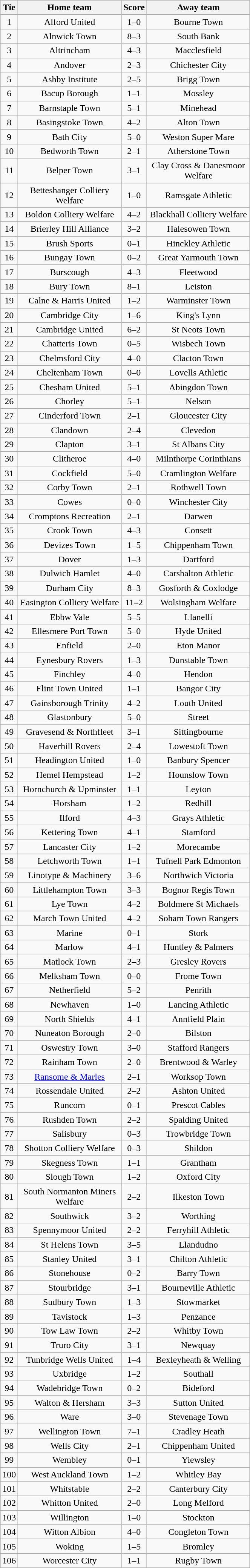<table class="wikitable" style="text-align:center;">
<tr>
<th width=20>Tie</th>
<th width=175>Home team</th>
<th width=20>Score</th>
<th width=175>Away team</th>
</tr>
<tr>
<td>1</td>
<td>Alford United</td>
<td>1–0</td>
<td>Bourne Town</td>
</tr>
<tr>
<td>2</td>
<td>Alnwick Town</td>
<td>8–3</td>
<td>South Bank</td>
</tr>
<tr>
<td>3</td>
<td>Altrincham</td>
<td>4–3</td>
<td>Macclesfield</td>
</tr>
<tr>
<td>4</td>
<td>Andover</td>
<td>2–3</td>
<td>Chichester City</td>
</tr>
<tr>
<td>5</td>
<td>Ashby Institute</td>
<td>2–5</td>
<td>Brigg Town</td>
</tr>
<tr>
<td>6</td>
<td>Bacup Borough</td>
<td>1–1</td>
<td>Mossley</td>
</tr>
<tr>
<td>7</td>
<td>Barnstaple Town</td>
<td>5–1</td>
<td>Minehead</td>
</tr>
<tr>
<td>8</td>
<td>Basingstoke Town</td>
<td>4–2</td>
<td>Alton Town</td>
</tr>
<tr>
<td>9</td>
<td>Bath City</td>
<td>5–0</td>
<td>Weston Super Mare</td>
</tr>
<tr>
<td>10</td>
<td>Bedworth Town</td>
<td>2–1</td>
<td>Atherstone Town</td>
</tr>
<tr>
<td>11</td>
<td>Belper Town</td>
<td>3–1</td>
<td>Clay Cross & Danesmoor Welfare</td>
</tr>
<tr>
<td>12</td>
<td>Betteshanger Colliery Welfare</td>
<td>1–0</td>
<td>Ramsgate Athletic</td>
</tr>
<tr>
<td>13</td>
<td>Boldon Colliery Welfare</td>
<td>4–2</td>
<td>Blackhall Colliery Welfare</td>
</tr>
<tr>
<td>14</td>
<td>Brierley Hill Alliance</td>
<td>3–2</td>
<td>Halesowen Town</td>
</tr>
<tr>
<td>15</td>
<td>Brush Sports</td>
<td>0–1</td>
<td>Hinckley Athletic</td>
</tr>
<tr>
<td>16</td>
<td>Bungay Town</td>
<td>0–2</td>
<td>Great Yarmouth Town</td>
</tr>
<tr>
<td>17</td>
<td>Burscough</td>
<td>4–3</td>
<td>Fleetwood</td>
</tr>
<tr>
<td>18</td>
<td>Bury Town</td>
<td>8–1</td>
<td>Leiston</td>
</tr>
<tr>
<td>19</td>
<td>Calne & Harris United</td>
<td>1–2</td>
<td>Warminster Town</td>
</tr>
<tr>
<td>20</td>
<td>Cambridge City</td>
<td>1–6</td>
<td>King's Lynn</td>
</tr>
<tr>
<td>21</td>
<td>Cambridge United</td>
<td>6–2</td>
<td>St Neots Town</td>
</tr>
<tr>
<td>22</td>
<td>Chatteris Town</td>
<td>0–5</td>
<td>Wisbech Town</td>
</tr>
<tr>
<td>23</td>
<td>Chelmsford City</td>
<td>4–0</td>
<td>Clacton Town</td>
</tr>
<tr>
<td>24</td>
<td>Cheltenham Town</td>
<td>0–0</td>
<td>Lovells Athletic</td>
</tr>
<tr>
<td>25</td>
<td>Chesham United</td>
<td>5–1</td>
<td>Abingdon Town</td>
</tr>
<tr>
<td>26</td>
<td>Chorley</td>
<td>5–1</td>
<td>Nelson</td>
</tr>
<tr>
<td>27</td>
<td>Cinderford Town</td>
<td>2–1</td>
<td>Gloucester City</td>
</tr>
<tr>
<td>28</td>
<td>Clandown</td>
<td>2–4</td>
<td>Clevedon</td>
</tr>
<tr>
<td>29</td>
<td>Clapton</td>
<td>3–1</td>
<td>St Albans City</td>
</tr>
<tr>
<td>30</td>
<td>Clitheroe</td>
<td>4–0</td>
<td>Milnthorpe Corinthians</td>
</tr>
<tr>
<td>31</td>
<td>Cockfield</td>
<td>5–0</td>
<td>Cramlington Welfare</td>
</tr>
<tr>
<td>32</td>
<td>Corby Town</td>
<td>2–1</td>
<td>Rothwell Town</td>
</tr>
<tr>
<td>33</td>
<td>Cowes</td>
<td>0–0</td>
<td>Winchester City</td>
</tr>
<tr>
<td>34</td>
<td>Cromptons Recreation</td>
<td>2–1</td>
<td>Darwen</td>
</tr>
<tr>
<td>35</td>
<td>Crook Town</td>
<td>4–3</td>
<td>Consett</td>
</tr>
<tr>
<td>36</td>
<td>Devizes Town</td>
<td>1–5</td>
<td>Chippenham Town</td>
</tr>
<tr>
<td>37</td>
<td>Dover</td>
<td>1–3</td>
<td>Dartford</td>
</tr>
<tr>
<td>38</td>
<td>Dulwich Hamlet</td>
<td>4–0</td>
<td>Carshalton Athletic</td>
</tr>
<tr>
<td>39</td>
<td>Durham City</td>
<td>8–3</td>
<td>Gosforth & Coxlodge</td>
</tr>
<tr>
<td>40</td>
<td>Easington Colliery Welfare</td>
<td>11–2</td>
<td>Wolsingham Welfare</td>
</tr>
<tr>
<td>41</td>
<td>Ebbw Vale</td>
<td>5–5</td>
<td>Llanelli</td>
</tr>
<tr>
<td>42</td>
<td>Ellesmere Port Town</td>
<td>5–0</td>
<td>Hyde United</td>
</tr>
<tr>
<td>43</td>
<td>Enfield</td>
<td>2–0</td>
<td>Eton Manor</td>
</tr>
<tr>
<td>44</td>
<td>Eynesbury Rovers</td>
<td>1–3</td>
<td>Dunstable Town</td>
</tr>
<tr>
<td>45</td>
<td>Finchley</td>
<td>4–0</td>
<td>Hendon</td>
</tr>
<tr>
<td>46</td>
<td>Flint Town United</td>
<td>1–1</td>
<td>Bangor City</td>
</tr>
<tr>
<td>47</td>
<td>Gainsborough Trinity</td>
<td>4–2</td>
<td>Louth United</td>
</tr>
<tr>
<td>48</td>
<td>Glastonbury</td>
<td>5–0</td>
<td>Street</td>
</tr>
<tr>
<td>49</td>
<td>Gravesend & Northfleet</td>
<td>3–1</td>
<td>Sittingbourne</td>
</tr>
<tr>
<td>50</td>
<td>Haverhill Rovers</td>
<td>2–4</td>
<td>Lowestoft Town</td>
</tr>
<tr>
<td>51</td>
<td>Headington United</td>
<td>1–0</td>
<td>Banbury Spencer</td>
</tr>
<tr>
<td>52</td>
<td>Hemel Hempstead</td>
<td>1–2</td>
<td>Hounslow Town</td>
</tr>
<tr>
<td>53</td>
<td>Hornchurch & Upminster</td>
<td>1–1</td>
<td>Leyton</td>
</tr>
<tr>
<td>54</td>
<td>Horsham</td>
<td>1–2</td>
<td>Redhill</td>
</tr>
<tr>
<td>55</td>
<td>Ilford</td>
<td>4–3</td>
<td>Grays Athletic</td>
</tr>
<tr>
<td>56</td>
<td>Kettering Town</td>
<td>4–1</td>
<td>Stamford</td>
</tr>
<tr>
<td>57</td>
<td>Lancaster City</td>
<td>1–2</td>
<td>Morecambe</td>
</tr>
<tr>
<td>58</td>
<td>Letchworth Town</td>
<td>1–1</td>
<td>Tufnell Park Edmonton</td>
</tr>
<tr>
<td>59</td>
<td>Linotype & Machinery</td>
<td>3–6</td>
<td>Northwich Victoria</td>
</tr>
<tr>
<td>60</td>
<td>Littlehampton Town</td>
<td>3–3</td>
<td>Bognor Regis Town</td>
</tr>
<tr>
<td>61</td>
<td>Lye Town</td>
<td>4–2</td>
<td>Boldmere St Michaels</td>
</tr>
<tr>
<td>62</td>
<td>March Town United</td>
<td>4–2</td>
<td>Soham Town Rangers</td>
</tr>
<tr>
<td>63</td>
<td>Marine</td>
<td>0–1</td>
<td>Stork</td>
</tr>
<tr>
<td>64</td>
<td>Marlow</td>
<td>4–1</td>
<td>Huntley & Palmers</td>
</tr>
<tr>
<td>65</td>
<td>Matlock Town</td>
<td>2–3</td>
<td>Gresley Rovers</td>
</tr>
<tr>
<td>66</td>
<td>Melksham Town</td>
<td>0–0</td>
<td>Frome Town</td>
</tr>
<tr>
<td>67</td>
<td>Netherfield</td>
<td>5–2</td>
<td>Penrith</td>
</tr>
<tr>
<td>68</td>
<td>Newhaven</td>
<td>1–0</td>
<td>Lancing Athletic</td>
</tr>
<tr>
<td>69</td>
<td>North Shields</td>
<td>4–1</td>
<td>Annfield Plain</td>
</tr>
<tr>
<td>70</td>
<td>Nuneaton Borough</td>
<td>2–0</td>
<td>Bilston</td>
</tr>
<tr>
<td>71</td>
<td>Oswestry Town</td>
<td>3–0</td>
<td>Stafford Rangers</td>
</tr>
<tr>
<td>72</td>
<td>Rainham Town</td>
<td>2–0</td>
<td>Brentwood & Warley</td>
</tr>
<tr>
<td>73</td>
<td><a href='#'>Ransome & Marles</a></td>
<td>2–1</td>
<td>Worksop Town</td>
</tr>
<tr>
<td>74</td>
<td>Rossendale United</td>
<td>2–2</td>
<td>Ashton United</td>
</tr>
<tr>
<td>75</td>
<td>Runcorn</td>
<td>0–1</td>
<td>Prescot Cables</td>
</tr>
<tr>
<td>76</td>
<td>Rushden Town</td>
<td>2–2</td>
<td>Spalding United</td>
</tr>
<tr>
<td>77</td>
<td>Salisbury</td>
<td>0–3</td>
<td>Trowbridge Town</td>
</tr>
<tr>
<td>78</td>
<td>Shotton Colliery Welfare</td>
<td>0–3</td>
<td>Shildon</td>
</tr>
<tr>
<td>79</td>
<td>Skegness Town</td>
<td>1–1</td>
<td>Grantham</td>
</tr>
<tr>
<td>80</td>
<td>Slough Town</td>
<td>1–2</td>
<td>Oxford City</td>
</tr>
<tr>
<td>81</td>
<td>South Normanton Miners Welfare</td>
<td>2–2</td>
<td>Ilkeston Town</td>
</tr>
<tr>
<td>82</td>
<td>Southwick</td>
<td>3–2</td>
<td>Worthing</td>
</tr>
<tr>
<td>83</td>
<td>Spennymoor United</td>
<td>2–2</td>
<td>Ferryhill Athletic</td>
</tr>
<tr>
<td>84</td>
<td>St Helens Town</td>
<td>3–5</td>
<td>Llandudno</td>
</tr>
<tr>
<td>85</td>
<td>Stanley United</td>
<td>3–1</td>
<td>Chilton Athletic</td>
</tr>
<tr>
<td>86</td>
<td>Stonehouse</td>
<td>0–2</td>
<td>Barry Town</td>
</tr>
<tr>
<td>87</td>
<td>Stourbridge</td>
<td>3–1</td>
<td>Bourneville Athletic</td>
</tr>
<tr>
<td>88</td>
<td>Sudbury Town</td>
<td>1–3</td>
<td>Stowmarket</td>
</tr>
<tr>
<td>89</td>
<td>Tavistock</td>
<td>1–3</td>
<td>Penzance</td>
</tr>
<tr>
<td>90</td>
<td>Tow Law Town</td>
<td>2–2</td>
<td>Whitby Town</td>
</tr>
<tr>
<td>91</td>
<td>Truro City</td>
<td>3–1</td>
<td>Newquay</td>
</tr>
<tr>
<td>92</td>
<td>Tunbridge Wells United</td>
<td>1–4</td>
<td>Bexleyheath & Welling</td>
</tr>
<tr>
<td>93</td>
<td>Uxbridge</td>
<td>1–2</td>
<td>Southall</td>
</tr>
<tr>
<td>94</td>
<td>Wadebridge Town</td>
<td>0–2</td>
<td>Bideford</td>
</tr>
<tr>
<td>95</td>
<td>Walton & Hersham</td>
<td>3–3</td>
<td>Sutton United</td>
</tr>
<tr>
<td>96</td>
<td>Ware</td>
<td>3–0</td>
<td>Stevenage Town</td>
</tr>
<tr>
<td>97</td>
<td>Wellington Town</td>
<td>7–1</td>
<td>Cradley Heath</td>
</tr>
<tr>
<td>98</td>
<td>Wells City</td>
<td>2–1</td>
<td>Chippenham United</td>
</tr>
<tr>
<td>99</td>
<td>Wembley</td>
<td>0–1</td>
<td>Yiewsley</td>
</tr>
<tr>
<td>100</td>
<td>West Auckland Town</td>
<td>1–2</td>
<td>Whitley Bay</td>
</tr>
<tr>
<td>101</td>
<td>Whitstable</td>
<td>2–2</td>
<td>Canterbury City</td>
</tr>
<tr>
<td>102</td>
<td>Whitton United</td>
<td>2–0</td>
<td>Long Melford</td>
</tr>
<tr>
<td>103</td>
<td>Willington</td>
<td>1–0</td>
<td>Stockton</td>
</tr>
<tr>
<td>104</td>
<td>Witton Albion</td>
<td>4–0</td>
<td>Congleton Town</td>
</tr>
<tr>
<td>105</td>
<td>Woking</td>
<td>1–5</td>
<td>Bromley</td>
</tr>
<tr>
<td>106</td>
<td>Worcester City</td>
<td>1–1</td>
<td>Rugby Town</td>
</tr>
</table>
